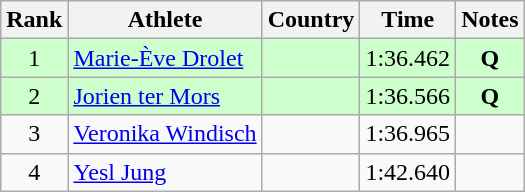<table class="wikitable sortable" style="text-align:center">
<tr>
<th>Rank</th>
<th>Athlete</th>
<th>Country</th>
<th>Time</th>
<th>Notes</th>
</tr>
<tr bgcolor="#ccffcc">
<td>1</td>
<td align=left><a href='#'>Marie-Ève Drolet</a></td>
<td align=left></td>
<td>1:36.462</td>
<td><strong>Q</strong></td>
</tr>
<tr bgcolor="#ccffcc">
<td>2</td>
<td align=left><a href='#'>Jorien ter Mors</a></td>
<td align=left></td>
<td>1:36.566</td>
<td><strong>Q</strong></td>
</tr>
<tr>
<td>3</td>
<td align=left><a href='#'>Veronika Windisch</a></td>
<td align=left></td>
<td>1:36.965</td>
<td></td>
</tr>
<tr>
<td>4</td>
<td align=left><a href='#'>Yesl Jung</a></td>
<td align=left></td>
<td>1:42.640</td>
<td></td>
</tr>
</table>
